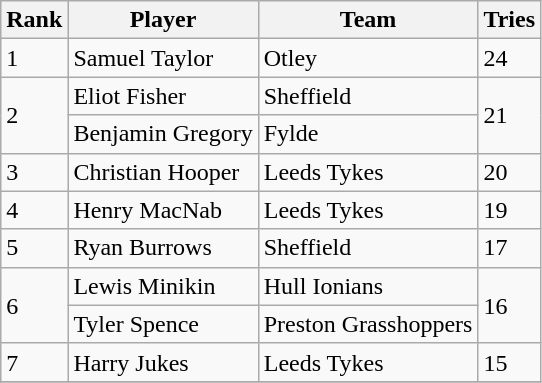<table class="wikitable">
<tr>
<th>Rank</th>
<th>Player</th>
<th>Team</th>
<th>Tries</th>
</tr>
<tr>
<td>1</td>
<td>Samuel Taylor</td>
<td>Otley</td>
<td>24</td>
</tr>
<tr>
<td rowspan=2>2</td>
<td>Eliot Fisher</td>
<td>Sheffield</td>
<td rowspan=2>21</td>
</tr>
<tr>
<td>Benjamin Gregory</td>
<td>Fylde</td>
</tr>
<tr>
<td>3</td>
<td>Christian Hooper</td>
<td>Leeds Tykes</td>
<td>20</td>
</tr>
<tr>
<td>4</td>
<td>Henry MacNab</td>
<td>Leeds Tykes</td>
<td>19</td>
</tr>
<tr>
<td>5</td>
<td>Ryan Burrows</td>
<td>Sheffield</td>
<td>17</td>
</tr>
<tr>
<td rowspan=2>6</td>
<td>Lewis Minikin</td>
<td>Hull Ionians</td>
<td rowspan=2>16</td>
</tr>
<tr>
<td>Tyler Spence</td>
<td>Preston Grasshoppers</td>
</tr>
<tr>
<td>7</td>
<td>Harry Jukes</td>
<td>Leeds Tykes</td>
<td>15</td>
</tr>
<tr>
</tr>
</table>
